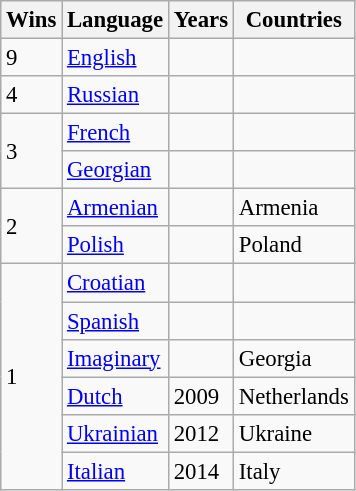<table class="wikitable" style="font-size:95%">
<tr>
<th>Wins</th>
<th>Language</th>
<th>Years</th>
<th>Countries</th>
</tr>
<tr>
<td>9</td>
<td><a href='#'>English</a></td>
<td></td>
<td></td>
</tr>
<tr>
<td>4</td>
<td><a href='#'>Russian</a></td>
<td></td>
<td></td>
</tr>
<tr>
<td rowspan="2">3</td>
<td><a href='#'>French</a></td>
<td></td>
<td></td>
</tr>
<tr>
<td><a href='#'>Georgian</a></td>
<td></td>
<td></td>
</tr>
<tr>
<td rowspan="2">2</td>
<td><a href='#'>Armenian</a></td>
<td></td>
<td>Armenia</td>
</tr>
<tr>
<td><a href='#'>Polish</a></td>
<td></td>
<td>Poland</td>
</tr>
<tr>
<td rowspan="6">1</td>
<td><a href='#'>Croatian</a></td>
<td></td>
<td></td>
</tr>
<tr>
<td><a href='#'>Spanish</a></td>
<td></td>
<td></td>
</tr>
<tr>
<td><a href='#'>Imaginary</a></td>
<td></td>
<td>Georgia</td>
</tr>
<tr>
<td><a href='#'>Dutch</a></td>
<td>2009</td>
<td>Netherlands</td>
</tr>
<tr>
<td><a href='#'>Ukrainian</a></td>
<td>2012</td>
<td>Ukraine</td>
</tr>
<tr>
<td><a href='#'>Italian</a></td>
<td>2014</td>
<td>Italy</td>
</tr>
</table>
